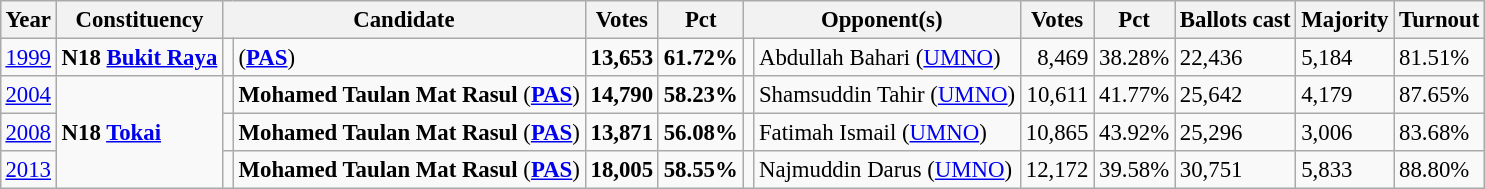<table class="wikitable" style="margin:0.5em ; font-size:95%">
<tr>
<th>Year</th>
<th>Constituency</th>
<th colspan=2>Candidate</th>
<th>Votes</th>
<th>Pct</th>
<th colspan=2>Opponent(s)</th>
<th>Votes</th>
<th>Pct</th>
<th>Ballots cast</th>
<th>Majority</th>
<th>Turnout</th>
</tr>
<tr>
<td><a href='#'>1999</a></td>
<td><strong>N18 <a href='#'>Bukit Raya</a></strong></td>
<td></td>
<td> (<a href='#'><strong>PAS</strong></a>)</td>
<td align=right><strong>13,653</strong></td>
<td><strong>61.72%</strong></td>
<td></td>
<td>Abdullah Bahari (<a href='#'>UMNO</a>)</td>
<td align=right>8,469</td>
<td>38.28%</td>
<td>22,436</td>
<td>5,184</td>
<td>81.51%</td>
</tr>
<tr>
<td><a href='#'>2004</a></td>
<td rowspan=4><strong>N18 <a href='#'>Tokai</a></strong></td>
<td></td>
<td><strong>Mohamed Taulan Mat Rasul</strong> (<a href='#'><strong>PAS</strong></a>)</td>
<td align=right><strong>14,790</strong></td>
<td><strong>58.23%</strong></td>
<td></td>
<td>Shamsuddin Tahir (<a href='#'>UMNO</a>)</td>
<td align=right>10,611</td>
<td>41.77%</td>
<td>25,642</td>
<td>4,179</td>
<td>87.65%</td>
</tr>
<tr>
<td><a href='#'>2008</a></td>
<td></td>
<td><strong>Mohamed Taulan Mat Rasul</strong> (<a href='#'><strong>PAS</strong></a>)</td>
<td align=right><strong>13,871</strong></td>
<td><strong>56.08%</strong></td>
<td></td>
<td>Fatimah Ismail (<a href='#'>UMNO</a>)</td>
<td align=right>10,865</td>
<td>43.92%</td>
<td>25,296</td>
<td>3,006</td>
<td>83.68%</td>
</tr>
<tr>
<td rowspan=2><a href='#'>2013</a></td>
<td rowspan=2 ></td>
<td rowspan=2><strong>Mohamed Taulan Mat Rasul</strong> (<a href='#'><strong>PAS</strong></a>)</td>
<td rowspan=2 align=right><strong>18,005</strong></td>
<td rowspan=2><strong>58.55%</strong></td>
<td></td>
<td>Najmuddin Darus (<a href='#'>UMNO</a>)</td>
<td align=right>12,172</td>
<td>39.58%</td>
<td rowspan=2>30,751</td>
<td rowspan=2>5,833</td>
<td rowspan=2>88.80%</td>
</tr>
</table>
